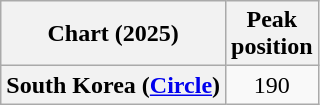<table class="wikitable plainrowheaders" style="text-align:center">
<tr>
<th scope="col">Chart (2025)</th>
<th scope="col">Peak<br>position</th>
</tr>
<tr>
<th scope="row">South Korea (<a href='#'>Circle</a>)</th>
<td>190</td>
</tr>
</table>
